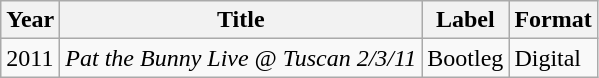<table class="wikitable">
<tr>
<th>Year</th>
<th>Title</th>
<th>Label</th>
<th>Format</th>
</tr>
<tr>
<td>2011</td>
<td><em>Pat the Bunny Live @ Tuscan 2/3/11</em></td>
<td>Bootleg</td>
<td>Digital</td>
</tr>
</table>
